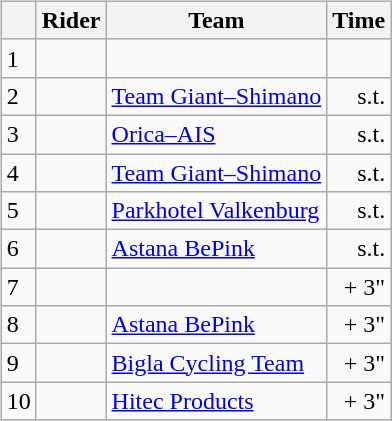<table>
<tr>
<td><br><table class="wikitable">
<tr>
<th></th>
<th>Rider</th>
<th>Team</th>
<th>Time</th>
</tr>
<tr>
<td>1</td>
<td></td>
<td></td>
<td align="right"></td>
</tr>
<tr>
<td>2</td>
<td></td>
<td><a href='#'>Team Giant–Shimano</a></td>
<td align="right">s.t.</td>
</tr>
<tr>
<td>3</td>
<td></td>
<td><a href='#'>Orica–AIS</a></td>
<td align="right">s.t.</td>
</tr>
<tr>
<td>4</td>
<td></td>
<td><a href='#'>Team Giant–Shimano</a></td>
<td align="right">s.t.</td>
</tr>
<tr>
<td>5</td>
<td></td>
<td><a href='#'>Parkhotel Valkenburg</a></td>
<td align="right">s.t.</td>
</tr>
<tr>
<td>6</td>
<td></td>
<td><a href='#'>Astana BePink</a></td>
<td align="right">s.t.</td>
</tr>
<tr>
<td>7</td>
<td></td>
<td></td>
<td align="right">+ 3"</td>
</tr>
<tr>
<td>8</td>
<td></td>
<td><a href='#'>Astana BePink</a></td>
<td align="right">+ 3"</td>
</tr>
<tr>
<td>9</td>
<td></td>
<td><a href='#'>Bigla Cycling Team</a></td>
<td align="right">+ 3"</td>
</tr>
<tr>
<td>10</td>
<td></td>
<td><a href='#'>Hitec Products</a></td>
<td align="right">+ 3"</td>
</tr>
</table>
</td>
</tr>
</table>
